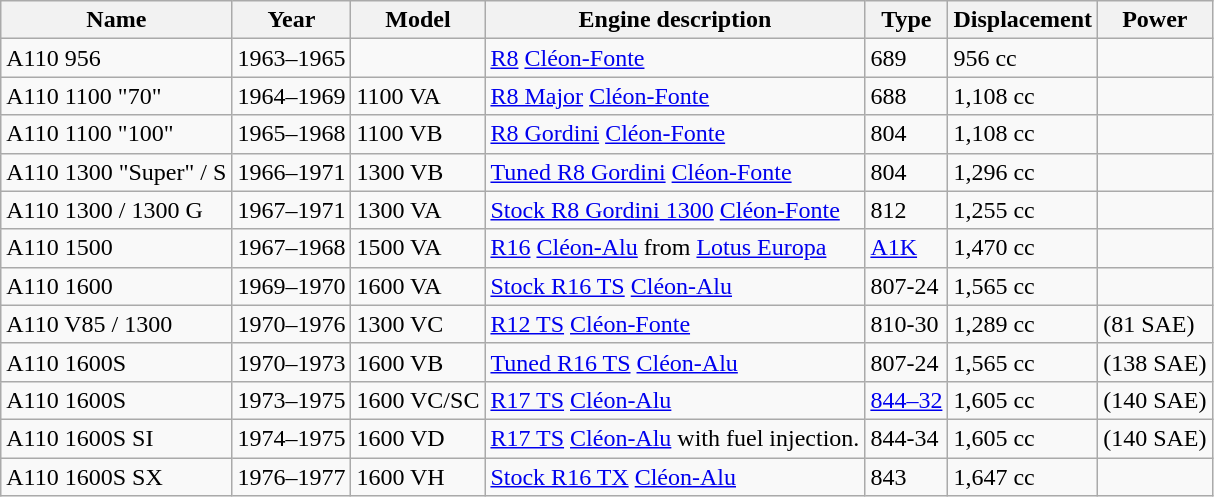<table class="wikitable">
<tr>
<th>Name</th>
<th>Year</th>
<th>Model</th>
<th>Engine description</th>
<th>Type</th>
<th>Displacement</th>
<th>Power</th>
</tr>
<tr>
<td>A110 956</td>
<td>1963–1965</td>
<td></td>
<td><a href='#'>R8</a> <a href='#'>Cléon-Fonte</a></td>
<td>689</td>
<td>956 cc</td>
<td></td>
</tr>
<tr>
<td>A110 1100 "70"</td>
<td>1964–1969</td>
<td>1100 VA</td>
<td><a href='#'>R8 Major</a> <a href='#'>Cléon-Fonte</a></td>
<td>688</td>
<td>1,108 cc</td>
<td></td>
</tr>
<tr>
<td>A110 1100 "100"</td>
<td>1965–1968</td>
<td>1100 VB</td>
<td><a href='#'>R8 Gordini</a> <a href='#'>Cléon-Fonte</a></td>
<td>804</td>
<td>1,108 cc</td>
<td></td>
</tr>
<tr>
<td>A110 1300 "Super" / S</td>
<td>1966–1971</td>
<td>1300 VB</td>
<td><a href='#'>Tuned R8 Gordini</a> <a href='#'>Cléon-Fonte</a></td>
<td>804</td>
<td>1,296 cc</td>
<td><br></td>
</tr>
<tr>
<td>A110 1300 / 1300 G</td>
<td>1967–1971</td>
<td>1300 VA</td>
<td><a href='#'>Stock R8 Gordini 1300</a> <a href='#'>Cléon-Fonte</a></td>
<td>812</td>
<td>1,255 cc</td>
<td></td>
</tr>
<tr>
<td>A110 1500</td>
<td>1967–1968</td>
<td>1500 VA</td>
<td><a href='#'>R16</a> <a href='#'>Cléon-Alu</a> from <a href='#'>Lotus Europa</a></td>
<td><a href='#'>A1K</a></td>
<td>1,470 cc</td>
<td></td>
</tr>
<tr>
<td>A110 1600</td>
<td>1969–1970</td>
<td>1600 VA</td>
<td><a href='#'>Stock R16 TS</a> <a href='#'>Cléon-Alu</a></td>
<td>807-24</td>
<td>1,565 cc</td>
<td><br></td>
</tr>
<tr>
<td>A110 V85 / 1300</td>
<td>1970–1976</td>
<td>1300 VC</td>
<td><a href='#'>R12 TS</a> <a href='#'>Cléon-Fonte</a></td>
<td>810-30</td>
<td>1,289 cc</td>
<td> (81 SAE)</td>
</tr>
<tr>
<td>A110 1600S</td>
<td>1970–1973</td>
<td>1600 VB</td>
<td><a href='#'>Tuned R16 TS</a> <a href='#'>Cléon-Alu</a></td>
<td>807-24</td>
<td>1,565 cc</td>
<td> (138 SAE)</td>
</tr>
<tr>
<td>A110 1600S</td>
<td>1973–1975</td>
<td>1600 VC/SC</td>
<td><a href='#'>R17 TS</a> <a href='#'>Cléon-Alu</a></td>
<td><a href='#'>844–32</a></td>
<td>1,605 cc</td>
<td> (140 SAE)</td>
</tr>
<tr>
<td>A110 1600S SI</td>
<td>1974–1975</td>
<td>1600 VD</td>
<td><a href='#'>R17 TS</a> <a href='#'>Cléon-Alu</a> with fuel injection.</td>
<td>844-34</td>
<td>1,605 cc</td>
<td> (140 SAE)</td>
</tr>
<tr>
<td>A110 1600S SX</td>
<td>1976–1977</td>
<td>1600 VH</td>
<td><a href='#'>Stock R16 TX</a> <a href='#'>Cléon-Alu</a></td>
<td>843</td>
<td>1,647 cc</td>
<td></td>
</tr>
</table>
